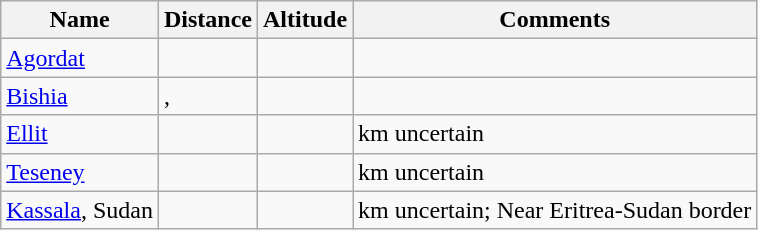<table class="sort wikitable">
<tr>
<th>Name</th>
<th>Distance</th>
<th>Altitude</th>
<th>Comments</th>
</tr>
<tr>
<td><a href='#'>Agordat</a></td>
<td></td>
<td></td>
<td></td>
</tr>
<tr>
<td><a href='#'>Bishia</a></td>
<td>,</td>
<td></td>
<td></td>
</tr>
<tr>
<td><a href='#'>Ellit</a></td>
<td></td>
<td></td>
<td>km uncertain</td>
</tr>
<tr>
<td><a href='#'>Teseney</a></td>
<td></td>
<td></td>
<td>km uncertain</td>
</tr>
<tr>
<td><a href='#'>Kassala</a>, Sudan</td>
<td></td>
<td></td>
<td>km uncertain; Near Eritrea-Sudan border</td>
</tr>
</table>
